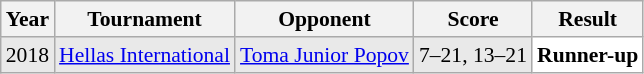<table class="sortable wikitable" style="font-size: 90%;">
<tr>
<th>Year</th>
<th>Tournament</th>
<th>Opponent</th>
<th>Score</th>
<th>Result</th>
</tr>
<tr style="background:#E9E9E9">
<td align="center">2018</td>
<td align="left"><a href='#'>Hellas International</a></td>
<td align="left"> <a href='#'>Toma Junior Popov</a></td>
<td align="left">7–21, 13–21</td>
<td style="text-align:left; background:white"> <strong>Runner-up</strong></td>
</tr>
</table>
